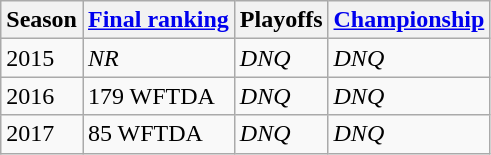<table class="wikitable sortable">
<tr>
<th>Season</th>
<th><a href='#'>Final ranking</a></th>
<th>Playoffs</th>
<th><a href='#'>Championship</a></th>
</tr>
<tr>
<td>2015</td>
<td><em>NR</em></td>
<td><em>DNQ</em></td>
<td><em>DNQ</em></td>
</tr>
<tr>
<td>2016</td>
<td>179 WFTDA</td>
<td><em>DNQ</em></td>
<td><em>DNQ</em></td>
</tr>
<tr>
<td>2017</td>
<td>85 WFTDA</td>
<td><em>DNQ</em></td>
<td><em>DNQ</em></td>
</tr>
</table>
